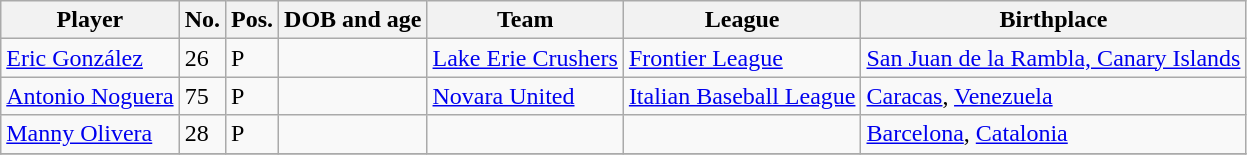<table class="wikitable sortable">
<tr>
<th>Player</th>
<th>No.</th>
<th>Pos.</th>
<th>DOB and age</th>
<th>Team</th>
<th>League</th>
<th>Birthplace</th>
</tr>
<tr>
<td><a href='#'>Eric González</a></td>
<td>26</td>
<td>P</td>
<td></td>
<td> <a href='#'>Lake Erie Crushers</a></td>
<td><a href='#'>Frontier League</a></td>
<td><a href='#'>San Juan de la Rambla, Canary Islands</a></td>
</tr>
<tr>
<td><a href='#'>Antonio Noguera</a></td>
<td>75</td>
<td>P</td>
<td></td>
<td> <a href='#'>Novara United</a></td>
<td><a href='#'>Italian Baseball League</a></td>
<td><a href='#'>Caracas</a>, <a href='#'>Venezuela</a></td>
</tr>
<tr>
<td><a href='#'>Manny Olivera</a></td>
<td>28</td>
<td>P</td>
<td></td>
<td></td>
<td></td>
<td><a href='#'>Barcelona</a>, <a href='#'>Catalonia</a></td>
</tr>
<tr>
</tr>
</table>
